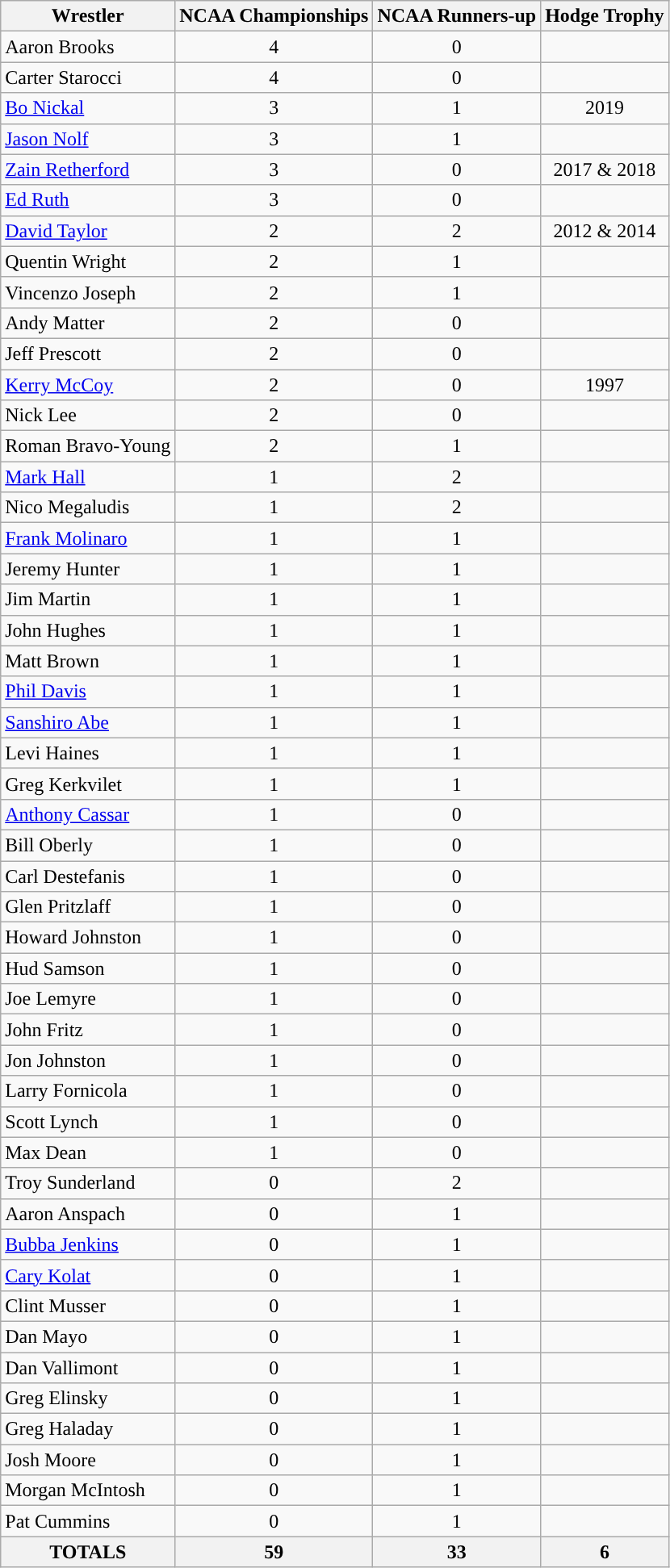<table class="wikitable">
<tr>
<th>Wrestler</th>
<th>NCAA Championships</th>
<th>NCAA Runners-up</th>
<th>Hodge Trophy</th>
</tr>
<tr>
<td>Aaron Brooks</td>
<td align=center>4</td>
<td align=center>0</td>
<td></td>
</tr>
<tr>
<td>Carter Starocci</td>
<td align=center>4</td>
<td align=center>0</td>
<td></td>
</tr>
<tr>
<td><a href='#'>Bo Nickal</a></td>
<td align="center">3</td>
<td align="center">1</td>
<td align="center">2019</td>
</tr>
<tr>
<td><a href='#'>Jason Nolf</a></td>
<td align="center">3</td>
<td align="center">1</td>
<td></td>
</tr>
<tr>
<td><a href='#'>Zain Retherford</a></td>
<td align=center>3</td>
<td align=center>0</td>
<td align="center">2017 & 2018</td>
</tr>
<tr>
<td><a href='#'>Ed Ruth</a></td>
<td align=center>3</td>
<td align=center>0</td>
<td></td>
</tr>
<tr>
<td><a href='#'>David Taylor</a></td>
<td align=center>2</td>
<td align=center>2</td>
<td align="center">2012 & 2014</td>
</tr>
<tr>
<td>Quentin Wright</td>
<td align=center>2</td>
<td align=center>1</td>
<td></td>
</tr>
<tr>
<td>Vincenzo Joseph</td>
<td align="center">2</td>
<td align="center">1</td>
<td></td>
</tr>
<tr>
<td>Andy Matter</td>
<td align="center">2</td>
<td align="center">0</td>
<td></td>
</tr>
<tr>
<td>Jeff Prescott</td>
<td align="center">2</td>
<td align="center">0</td>
<td></td>
</tr>
<tr>
<td><a href='#'>Kerry McCoy</a></td>
<td align="center">2</td>
<td align="center">0</td>
<td align="center">1997</td>
</tr>
<tr>
<td>Nick Lee</td>
<td align=center>2</td>
<td align=center>0</td>
<td></td>
</tr>
<tr>
<td>Roman Bravo-Young</td>
<td align=center>2</td>
<td align=center>1</td>
<td></td>
</tr>
<tr>
<td><a href='#'>Mark Hall</a></td>
<td align="center">1</td>
<td align="center">2</td>
<td></td>
</tr>
<tr>
<td>Nico Megaludis</td>
<td align=center>1</td>
<td align=center>2</td>
<td></td>
</tr>
<tr>
<td><a href='#'>Frank Molinaro</a></td>
<td align=center>1</td>
<td align=center>1</td>
<td></td>
</tr>
<tr>
<td>Jeremy Hunter</td>
<td align="center">1</td>
<td align="center">1</td>
<td></td>
</tr>
<tr>
<td>Jim Martin</td>
<td align="center">1</td>
<td align="center">1</td>
<td></td>
</tr>
<tr>
<td>John Hughes</td>
<td align="center">1</td>
<td align="center">1</td>
<td></td>
</tr>
<tr>
<td>Matt Brown</td>
<td align="center">1</td>
<td align="center">1</td>
<td></td>
</tr>
<tr>
<td><a href='#'>Phil Davis</a></td>
<td align=center>1</td>
<td align=center>1</td>
<td></td>
</tr>
<tr>
<td><a href='#'>Sanshiro Abe</a></td>
<td align=center>1</td>
<td align=center>1</td>
<td></td>
</tr>
<tr>
<td>Levi Haines</td>
<td align="center">1</td>
<td align="center">1</td>
<td></td>
</tr>
<tr>
<td>Greg Kerkvilet</td>
<td align="center">1</td>
<td align="center">1</td>
<td></td>
</tr>
<tr>
<td><a href='#'>Anthony Cassar</a></td>
<td align="center">1</td>
<td align="center">0</td>
<td></td>
</tr>
<tr>
<td>Bill Oberly</td>
<td align="center">1</td>
<td align="center">0</td>
<td></td>
</tr>
<tr>
<td>Carl Destefanis</td>
<td align="center">1</td>
<td align="center">0</td>
<td></td>
</tr>
<tr>
<td>Glen Pritzlaff</td>
<td align=center>1</td>
<td align=center>0</td>
<td></td>
</tr>
<tr>
<td>Howard Johnston</td>
<td align="center">1</td>
<td align="center">0</td>
<td></td>
</tr>
<tr>
<td>Hud Samson</td>
<td align="center">1</td>
<td align="center">0</td>
<td></td>
</tr>
<tr>
<td>Joe Lemyre</td>
<td align="center">1</td>
<td align="center">0</td>
<td></td>
</tr>
<tr>
<td>John Fritz</td>
<td align="center">1</td>
<td align="center">0</td>
<td></td>
</tr>
<tr>
<td>Jon Johnston</td>
<td align="center">1</td>
<td align="center">0</td>
<td></td>
</tr>
<tr>
<td>Larry Fornicola</td>
<td align="center">1</td>
<td align="center">0</td>
<td></td>
</tr>
<tr>
<td>Scott Lynch</td>
<td align=center>1</td>
<td align=center>0</td>
<td></td>
</tr>
<tr>
<td>Max Dean</td>
<td align=center>1</td>
<td align=center>0</td>
<td></td>
</tr>
<tr>
<td>Troy Sunderland</td>
<td align=center>0</td>
<td align=center>2</td>
<td></td>
</tr>
<tr>
<td>Aaron Anspach</td>
<td align="center">0</td>
<td align="center">1</td>
<td></td>
</tr>
<tr>
<td><a href='#'>Bubba Jenkins</a></td>
<td align="center">0</td>
<td align="center">1</td>
<td></td>
</tr>
<tr>
<td><a href='#'>Cary Kolat</a></td>
<td align="center">0</td>
<td align="center">1</td>
<td></td>
</tr>
<tr>
<td>Clint Musser</td>
<td align="center">0</td>
<td align="center">1</td>
<td></td>
</tr>
<tr>
<td>Dan Mayo</td>
<td align="center">0</td>
<td align="center">1</td>
<td></td>
</tr>
<tr>
<td>Dan Vallimont</td>
<td align="center">0</td>
<td align="center">1</td>
<td></td>
</tr>
<tr>
<td>Greg Elinsky</td>
<td align="center">0</td>
<td align="center">1</td>
<td></td>
</tr>
<tr>
<td>Greg Haladay</td>
<td align="center">0</td>
<td align="center">1</td>
<td></td>
</tr>
<tr>
<td>Josh Moore</td>
<td align=center>0</td>
<td align=center>1</td>
<td></td>
</tr>
<tr>
<td>Morgan McIntosh</td>
<td align=center>0</td>
<td align=center>1</td>
<td></td>
</tr>
<tr>
<td>Pat Cummins</td>
<td align="center">0</td>
<td align="center">1</td>
<td></td>
</tr>
<tr>
<th>TOTALS</th>
<th>59</th>
<th>33</th>
<th>6</th>
</tr>
</table>
